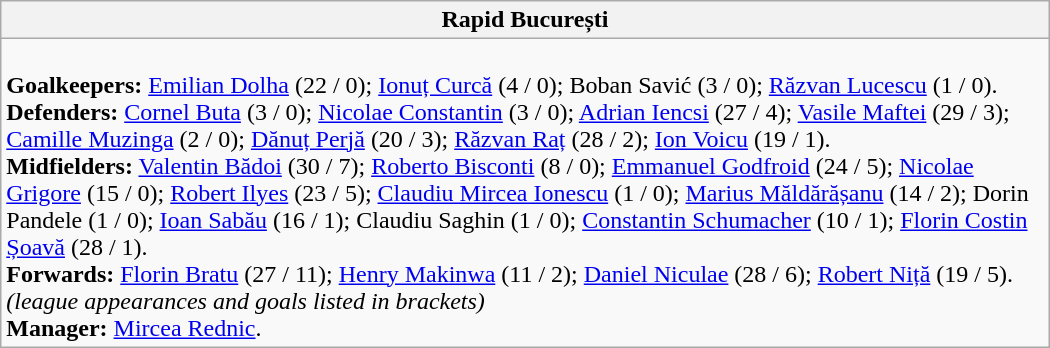<table class="wikitable" style="width:700px">
<tr>
<th>Rapid București</th>
</tr>
<tr>
<td><br><strong>Goalkeepers:</strong> <a href='#'>Emilian Dolha</a> (22 / 0); <a href='#'>Ionuț Curcă</a> (4 / 0); Boban Savić  (3 / 0); <a href='#'>Răzvan Lucescu</a> (1 / 0).<br>
<strong>Defenders:</strong> <a href='#'>Cornel Buta</a> (3 / 0); <a href='#'>Nicolae Constantin</a> (3 / 0); <a href='#'>Adrian Iencsi</a> (27 / 4); <a href='#'>Vasile Maftei</a> (29 / 3); <a href='#'>Camille Muzinga</a>  (2 / 0); <a href='#'>Dănuț Perjă</a> (20 / 3); <a href='#'>Răzvan Raț</a> (28 / 2); <a href='#'>Ion Voicu</a> (19 / 1).<br>
<strong>Midfielders:</strong>  <a href='#'>Valentin Bădoi</a> (30 / 7); <a href='#'>Roberto Bisconti</a>  (8 / 0); <a href='#'>Emmanuel Godfroid</a>  (24 / 5); <a href='#'>Nicolae Grigore</a> (15 / 0); <a href='#'>Robert Ilyes</a> (23 / 5); <a href='#'>Claudiu Mircea Ionescu</a> (1 / 0); <a href='#'>Marius Măldărășanu</a> (14 / 2); Dorin Pandele (1 / 0); <a href='#'>Ioan Sabău</a> (16 / 1); Claudiu Saghin (1 / 0); <a href='#'>Constantin Schumacher</a> (10 / 1); <a href='#'>Florin Costin Șoavă</a> (28 / 1).<br>
<strong>Forwards:</strong> <a href='#'>Florin Bratu</a> (27 / 11); <a href='#'>Henry Makinwa</a>  (11 / 2); <a href='#'>Daniel Niculae</a> (28 / 6); <a href='#'>Robert Niță</a> (19 / 5).
<br><em>(league appearances and goals listed in brackets)</em><br><strong>Manager:</strong> <a href='#'>Mircea Rednic</a>.</td>
</tr>
</table>
